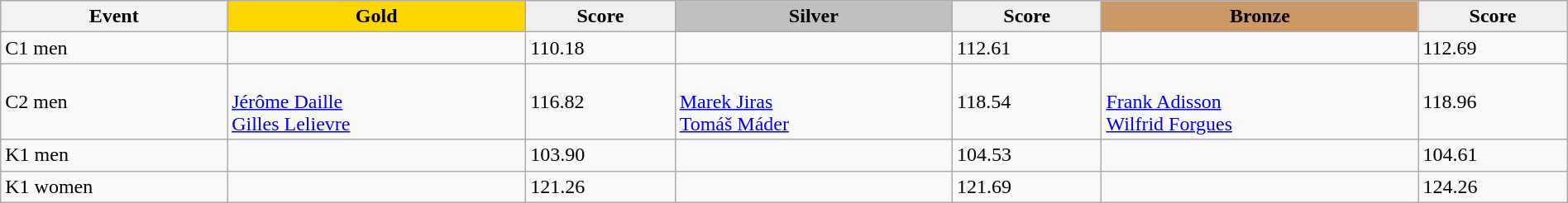<table class="wikitable" width=100%>
<tr>
<th>Event</th>
<td align=center bgcolor="gold"><strong>Gold</strong></td>
<td align=center bgcolor="EFEFEF"><strong>Score</strong></td>
<td align=center bgcolor="silver"><strong>Silver</strong></td>
<td align=center bgcolor="EFEFEF"><strong>Score</strong></td>
<td align=center bgcolor="CC9966"><strong>Bronze</strong></td>
<td align=center bgcolor="EFEFEF"><strong>Score</strong></td>
</tr>
<tr>
<td>C1 men</td>
<td></td>
<td>110.18</td>
<td></td>
<td>112.61</td>
<td></td>
<td>112.69</td>
</tr>
<tr>
<td>C2 men</td>
<td><br><a href='#'>Jérôme Daille</a><br><a href='#'>Gilles Lelievre</a></td>
<td>116.82</td>
<td><br><a href='#'>Marek Jiras</a><br><a href='#'>Tomáš Máder</a></td>
<td>118.54</td>
<td><br><a href='#'>Frank Adisson</a><br><a href='#'>Wilfrid Forgues</a></td>
<td>118.96</td>
</tr>
<tr>
<td>K1 men</td>
<td></td>
<td>103.90</td>
<td></td>
<td>104.53</td>
<td></td>
<td>104.61</td>
</tr>
<tr>
<td>K1 women</td>
<td></td>
<td>121.26</td>
<td></td>
<td>121.69</td>
<td></td>
<td>124.26</td>
</tr>
</table>
